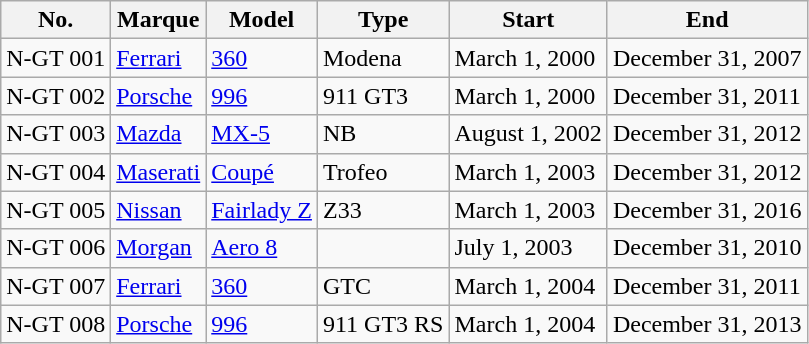<table class="wikitable">
<tr>
<th>No.</th>
<th>Marque</th>
<th>Model</th>
<th>Type</th>
<th>Start</th>
<th>End</th>
</tr>
<tr>
<td>N-GT 001</td>
<td> <a href='#'>Ferrari</a></td>
<td><a href='#'>360</a></td>
<td>Modena</td>
<td>March 1, 2000</td>
<td>December 31, 2007</td>
</tr>
<tr>
<td>N-GT 002</td>
<td> <a href='#'>Porsche</a></td>
<td><a href='#'>996</a></td>
<td>911 GT3</td>
<td>March 1, 2000</td>
<td>December 31, 2011</td>
</tr>
<tr>
<td>N-GT 003</td>
<td> <a href='#'>Mazda</a></td>
<td><a href='#'>MX-5</a></td>
<td>NB</td>
<td>August 1, 2002</td>
<td>December 31, 2012</td>
</tr>
<tr>
<td>N-GT 004</td>
<td> <a href='#'>Maserati</a></td>
<td><a href='#'>Coupé</a></td>
<td>Trofeo</td>
<td>March 1, 2003</td>
<td>December 31, 2012</td>
</tr>
<tr>
<td>N-GT 005</td>
<td> <a href='#'>Nissan</a></td>
<td><a href='#'>Fairlady Z</a></td>
<td>Z33</td>
<td>March 1, 2003</td>
<td>December 31, 2016</td>
</tr>
<tr>
<td>N-GT 006</td>
<td> <a href='#'>Morgan</a></td>
<td><a href='#'>Aero 8</a></td>
<td></td>
<td>July 1, 2003</td>
<td>December 31, 2010</td>
</tr>
<tr>
<td>N-GT 007</td>
<td> <a href='#'>Ferrari</a></td>
<td><a href='#'>360</a></td>
<td>GTC</td>
<td>March 1, 2004</td>
<td>December 31, 2011</td>
</tr>
<tr>
<td>N-GT 008</td>
<td> <a href='#'>Porsche</a></td>
<td><a href='#'>996</a></td>
<td>911 GT3 RS</td>
<td>March 1, 2004</td>
<td>December 31, 2013</td>
</tr>
</table>
